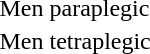<table>
<tr>
<td>Men paraplegic<br></td>
<td></td>
<td></td>
<td></td>
</tr>
<tr>
<td>Men tetraplegic<br></td>
<td></td>
<td></td>
<td></td>
</tr>
</table>
